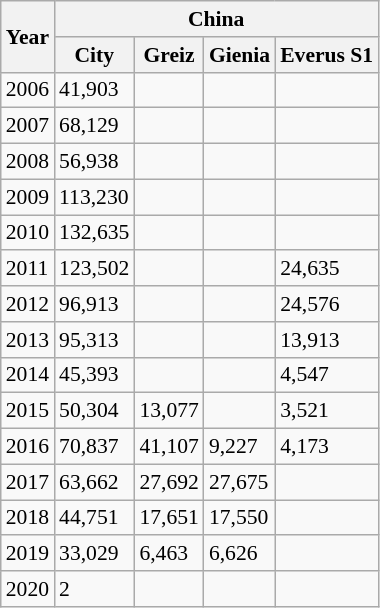<table class="wikitable" style="text-align:left; font-size:90%;">
<tr>
<th rowspan="2">Year</th>
<th colspan="4">China</th>
</tr>
<tr>
<th>City</th>
<th>Greiz</th>
<th>Gienia</th>
<th>Everus S1</th>
</tr>
<tr>
<td>2006</td>
<td>41,903</td>
<td></td>
<td></td>
<td></td>
</tr>
<tr>
<td>2007</td>
<td>68,129</td>
<td></td>
<td></td>
<td></td>
</tr>
<tr>
<td>2008</td>
<td>56,938</td>
<td></td>
<td></td>
<td></td>
</tr>
<tr>
<td>2009</td>
<td>113,230</td>
<td></td>
<td></td>
<td></td>
</tr>
<tr>
<td>2010</td>
<td>132,635</td>
<td></td>
<td></td>
<td></td>
</tr>
<tr>
<td>2011</td>
<td>123,502</td>
<td></td>
<td></td>
<td>24,635</td>
</tr>
<tr>
<td>2012</td>
<td>96,913</td>
<td></td>
<td></td>
<td>24,576</td>
</tr>
<tr>
<td>2013</td>
<td>95,313</td>
<td></td>
<td></td>
<td>13,913</td>
</tr>
<tr>
<td>2014</td>
<td>45,393</td>
<td></td>
<td></td>
<td>4,547</td>
</tr>
<tr>
<td>2015</td>
<td>50,304</td>
<td>13,077</td>
<td></td>
<td>3,521</td>
</tr>
<tr>
<td>2016</td>
<td>70,837</td>
<td>41,107</td>
<td>9,227</td>
<td>4,173</td>
</tr>
<tr>
<td>2017</td>
<td>63,662</td>
<td>27,692</td>
<td>27,675</td>
<td></td>
</tr>
<tr>
<td>2018</td>
<td>44,751</td>
<td>17,651</td>
<td>17,550</td>
<td></td>
</tr>
<tr>
<td>2019</td>
<td>33,029</td>
<td>6,463</td>
<td>6,626</td>
<td></td>
</tr>
<tr>
<td>2020</td>
<td>2</td>
<td></td>
<td></td>
<td></td>
</tr>
</table>
